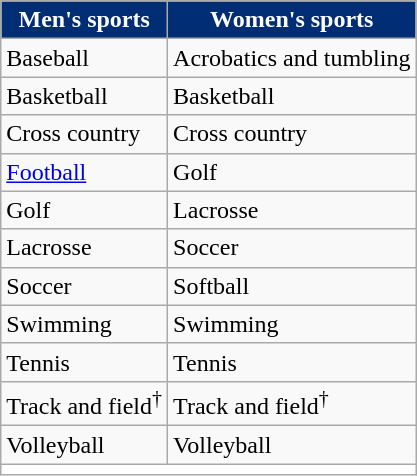<table class="wikitable">
<tr>
<th style="background:#002D74; color:#ffffff;">Men's sports</th>
<th style="background:#002D74; color:#ffffff;">Women's sports</th>
</tr>
<tr>
<td>Baseball</td>
<td>Acrobatics and tumbling</td>
</tr>
<tr>
<td>Basketball</td>
<td>Basketball</td>
</tr>
<tr>
<td>Cross country</td>
<td>Cross country</td>
</tr>
<tr>
<td><a href='#'>Football</a></td>
<td>Golf</td>
</tr>
<tr>
<td>Golf</td>
<td>Lacrosse</td>
</tr>
<tr>
<td>Lacrosse</td>
<td>Soccer</td>
</tr>
<tr>
<td>Soccer</td>
<td>Softball</td>
</tr>
<tr>
<td>Swimming</td>
<td>Swimming</td>
</tr>
<tr>
<td>Tennis</td>
<td>Tennis</td>
</tr>
<tr>
<td>Track and field<sup>†</sup></td>
<td>Track and field<sup>†</sup></td>
</tr>
<tr>
<td>Volleyball</td>
<td>Volleyball</td>
</tr>
<tr>
<th colspan="2" style="background:#ffffff; color:#002D74;"></th>
</tr>
</table>
